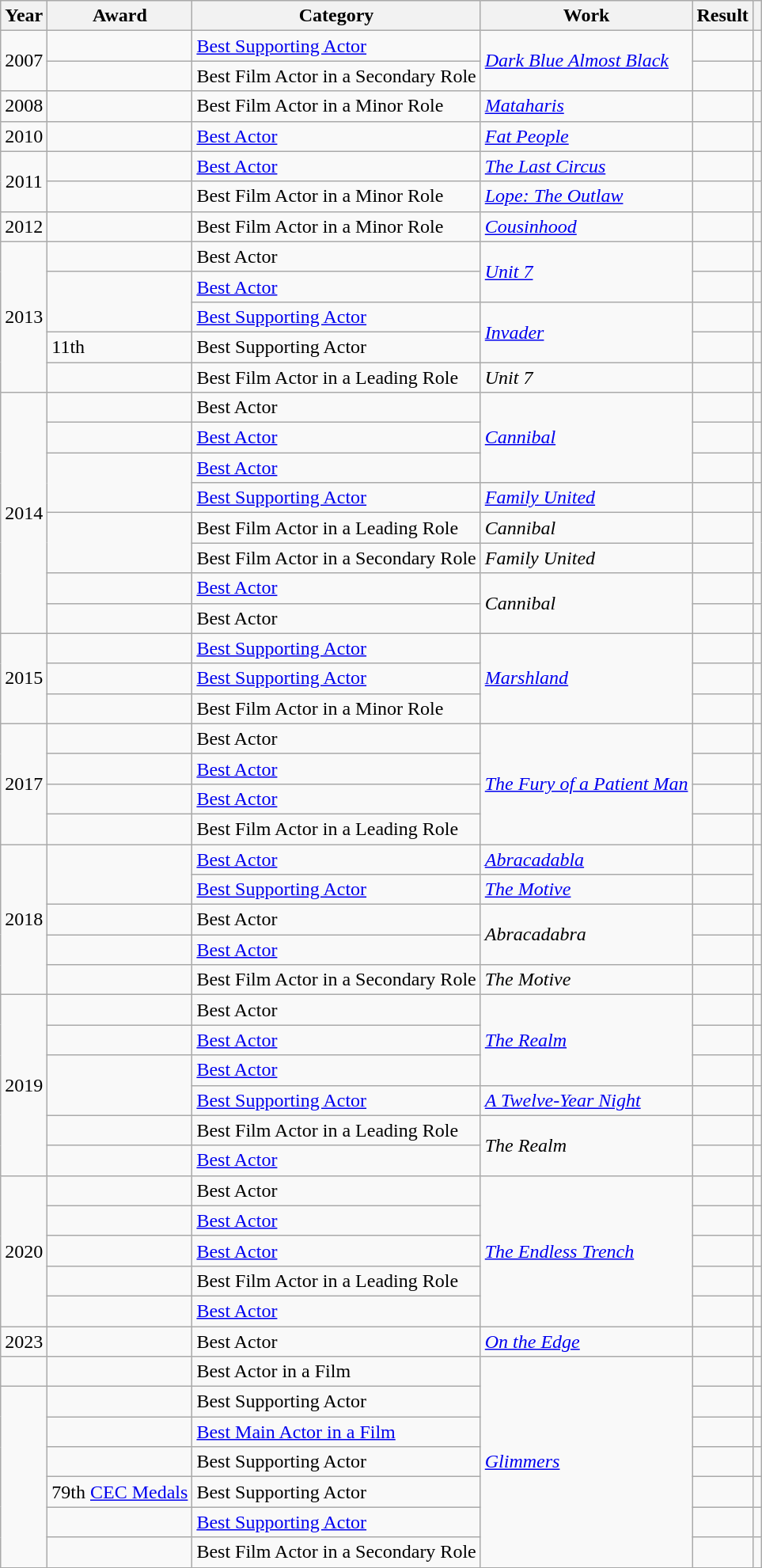<table class="wikitable sortable plainrowheaders">
<tr>
<th>Year</th>
<th>Award</th>
<th>Category</th>
<th>Work</th>
<th>Result</th>
<th scope="col" class="unsortable"></th>
</tr>
<tr>
<td align = "center" rowspan = "2">2007</td>
<td></td>
<td><a href='#'>Best Supporting Actor</a></td>
<td rowspan = "2"><em><a href='#'>Dark Blue Almost Black</a></em></td>
<td></td>
<td align = "center"></td>
</tr>
<tr>
<td></td>
<td>Best Film Actor in a Secondary Role</td>
<td></td>
<td align = "center"></td>
</tr>
<tr>
<td align = "center">2008</td>
<td></td>
<td>Best Film Actor in a Minor Role</td>
<td><em><a href='#'>Mataharis</a></em></td>
<td></td>
<td align = "center"></td>
</tr>
<tr>
<td align = "center">2010</td>
<td></td>
<td><a href='#'>Best Actor</a></td>
<td><em><a href='#'>Fat People</a></em></td>
<td></td>
<td align = "center"></td>
</tr>
<tr>
<td align = "center" rowspan = "2">2011</td>
<td></td>
<td><a href='#'>Best Actor</a></td>
<td><em><a href='#'>The Last Circus</a></em></td>
<td></td>
<td align = "center"></td>
</tr>
<tr>
<td></td>
<td>Best Film Actor in a Minor Role</td>
<td><em><a href='#'>Lope: The Outlaw</a></em></td>
<td></td>
<td align = "center"></td>
</tr>
<tr>
<td align = "center">2012</td>
<td></td>
<td>Best Film Actor in a Minor Role</td>
<td><em><a href='#'>Cousinhood</a></em></td>
<td></td>
<td align = "center"></td>
</tr>
<tr>
<td align = "center" rowspan = "5">2013</td>
<td></td>
<td>Best Actor</td>
<td rowspan = "2"><em><a href='#'>Unit 7</a></em></td>
<td></td>
<td align = "center"></td>
</tr>
<tr>
<td rowspan = "2"></td>
<td><a href='#'>Best Actor</a></td>
<td></td>
<td align = "center"></td>
</tr>
<tr>
<td><a href='#'>Best Supporting Actor</a></td>
<td rowspan = "2"><em><a href='#'>Invader</a></em></td>
<td></td>
<td align = "center"></td>
</tr>
<tr>
<td>11th </td>
<td>Best Supporting Actor</td>
<td></td>
<td align = "center"></td>
</tr>
<tr>
<td></td>
<td>Best Film Actor in a Leading Role</td>
<td><em>Unit 7</em></td>
<td></td>
<td align = "center"></td>
</tr>
<tr>
<td align = "center" rowspan = "8">2014</td>
<td></td>
<td>Best Actor</td>
<td rowspan = "3"><em><a href='#'>Cannibal</a></em></td>
<td></td>
<td align = "center"></td>
</tr>
<tr>
<td></td>
<td><a href='#'>Best Actor</a></td>
<td></td>
<td align = "center"></td>
</tr>
<tr>
<td rowspan = "2"></td>
<td><a href='#'>Best Actor</a></td>
<td></td>
<td align = "center"></td>
</tr>
<tr>
<td><a href='#'>Best Supporting Actor</a></td>
<td><em><a href='#'>Family United</a></em></td>
<td></td>
<td align = "center"></td>
</tr>
<tr>
<td rowspan = "2"></td>
<td>Best Film Actor in a Leading Role</td>
<td><em>Cannibal</em></td>
<td></td>
<td align = "center" rowspan = "2"></td>
</tr>
<tr>
<td>Best Film Actor in a Secondary Role</td>
<td><em>Family United</em></td>
<td></td>
</tr>
<tr>
<td></td>
<td><a href='#'>Best Actor</a></td>
<td rowspan = "2"><em>Cannibal</em></td>
<td></td>
<td align = "center"></td>
</tr>
<tr>
<td></td>
<td>Best Actor</td>
<td></td>
<td align = "center"></td>
</tr>
<tr>
<td align = "center" rowspan = "3">2015</td>
<td></td>
<td><a href='#'>Best Supporting Actor</a></td>
<td rowspan = "3"><em><a href='#'>Marshland</a></em></td>
<td></td>
<td align = "center"></td>
</tr>
<tr>
<td></td>
<td><a href='#'>Best Supporting Actor</a></td>
<td></td>
<td align = "center"></td>
</tr>
<tr>
<td></td>
<td>Best Film Actor in a Minor Role</td>
<td></td>
<td align = "center"></td>
</tr>
<tr>
<td align = "center" rowspan = "4">2017</td>
<td></td>
<td>Best Actor</td>
<td rowspan = "4"><em><a href='#'>The Fury of a Patient Man</a></em></td>
<td></td>
<td align = "center"></td>
</tr>
<tr>
<td></td>
<td><a href='#'>Best Actor</a></td>
<td></td>
<td align = "center"></td>
</tr>
<tr>
<td></td>
<td><a href='#'>Best Actor</a></td>
<td></td>
<td align = "center"></td>
</tr>
<tr>
<td></td>
<td>Best Film Actor in a Leading Role</td>
<td></td>
<td align = "center"></td>
</tr>
<tr>
<td align = "center" rowspan = "5">2018</td>
<td rowspan = "2"></td>
<td><a href='#'>Best Actor</a></td>
<td><em><a href='#'>Abracadabla</a></em></td>
<td></td>
<td rowspan = "2" align = "center"></td>
</tr>
<tr>
<td><a href='#'>Best Supporting Actor</a></td>
<td><em><a href='#'>The Motive</a></em></td>
<td></td>
</tr>
<tr>
<td></td>
<td>Best Actor</td>
<td rowspan = "2"><em>Abracadabra</em></td>
<td></td>
<td align = "center"></td>
</tr>
<tr>
<td></td>
<td><a href='#'>Best Actor</a></td>
<td></td>
<td align = "center"></td>
</tr>
<tr>
<td></td>
<td>Best Film Actor in a Secondary Role</td>
<td><em>The Motive</em></td>
<td></td>
<td align = "center"></td>
</tr>
<tr>
<td align = "center" rowspan = "6">2019</td>
<td></td>
<td>Best Actor</td>
<td rowspan = "3"><em><a href='#'>The Realm</a></em></td>
<td></td>
<td align = "center"></td>
</tr>
<tr>
<td></td>
<td><a href='#'>Best Actor</a></td>
<td></td>
<td align = "center"></td>
</tr>
<tr>
<td rowspan = "2"></td>
<td><a href='#'>Best Actor</a></td>
<td></td>
<td align = "center"></td>
</tr>
<tr>
<td><a href='#'>Best Supporting Actor</a></td>
<td><em><a href='#'>A Twelve-Year Night</a></em></td>
<td></td>
<td align = "center"></td>
</tr>
<tr>
<td></td>
<td>Best Film Actor in a Leading Role</td>
<td rowspan = "2"><em>The Realm</em></td>
<td></td>
<td align = "center"></td>
</tr>
<tr>
<td></td>
<td><a href='#'>Best Actor</a></td>
<td></td>
<td align = "center"></td>
</tr>
<tr>
<td align = "center" rowspan = "5">2020</td>
<td></td>
<td>Best Actor</td>
<td rowspan = "5"><em><a href='#'>The Endless Trench</a></em></td>
<td></td>
<td align = "center"></td>
</tr>
<tr>
<td></td>
<td><a href='#'>Best Actor</a></td>
<td></td>
<td align = "center"></td>
</tr>
<tr>
<td></td>
<td><a href='#'>Best Actor</a></td>
<td></td>
<td align = "center"></td>
</tr>
<tr>
<td></td>
<td>Best Film Actor in a Leading Role</td>
<td></td>
<td align = "center"></td>
</tr>
<tr>
<td></td>
<td><a href='#'>Best Actor</a></td>
<td></td>
<td align = "center"></td>
</tr>
<tr>
<td align = "center">2023</td>
<td></td>
<td>Best Actor</td>
<td><em><a href='#'>On the Edge</a></em></td>
<td></td>
<td align = "center"></td>
</tr>
<tr>
<td></td>
<td></td>
<td>Best Actor in a Film</td>
<td rowspan = "7"><em><a href='#'>Glimmers</a></em></td>
<td></td>
<td></td>
</tr>
<tr>
<td rowspan = "6"></td>
<td></td>
<td>Best Supporting Actor</td>
<td></td>
<td></td>
</tr>
<tr>
<td></td>
<td><a href='#'>Best Main Actor in a Film</a></td>
<td></td>
<td></td>
</tr>
<tr>
<td></td>
<td>Best Supporting Actor</td>
<td></td>
<td></td>
</tr>
<tr>
<td>79th <a href='#'>CEC Medals</a></td>
<td>Best Supporting Actor</td>
<td></td>
<td></td>
</tr>
<tr>
<td rowspan = "1"></td>
<td><a href='#'>Best Supporting Actor</a></td>
<td></td>
<td rowspan = "1"></td>
</tr>
<tr>
<td></td>
<td>Best Film Actor in a Secondary Role</td>
<td></td>
<td></td>
</tr>
</table>
